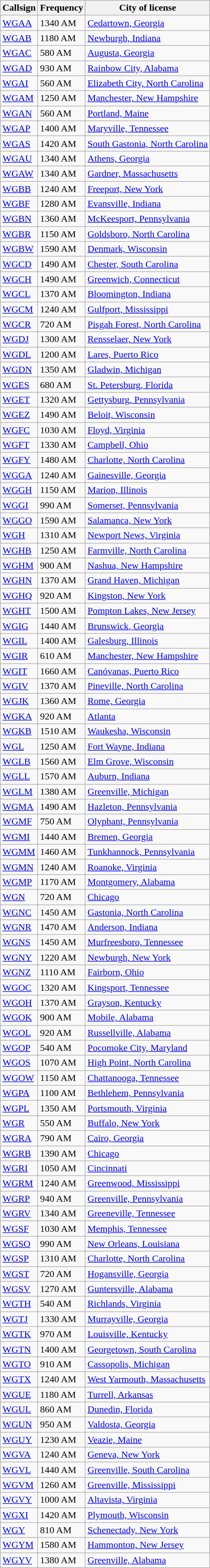<table class="wikitable sortable">
<tr>
<th>Callsign</th>
<th>Frequency</th>
<th>City of license</th>
</tr>
<tr>
<td><a href='#'>WGAA</a></td>
<td>1340 AM</td>
<td><a href='#'>Cedartown, Georgia</a></td>
</tr>
<tr>
<td><a href='#'>WGAB</a></td>
<td>1180 AM</td>
<td><a href='#'>Newburgh, Indiana</a></td>
</tr>
<tr>
<td><a href='#'>WGAC</a></td>
<td>580 AM</td>
<td><a href='#'>Augusta, Georgia</a></td>
</tr>
<tr>
<td><a href='#'>WGAD</a></td>
<td>930 AM</td>
<td><a href='#'>Rainbow City, Alabama</a></td>
</tr>
<tr>
<td><a href='#'>WGAI</a></td>
<td>560 AM</td>
<td><a href='#'>Elizabeth City, North Carolina</a></td>
</tr>
<tr>
<td><a href='#'>WGAM</a></td>
<td>1250 AM</td>
<td><a href='#'>Manchester, New Hampshire</a></td>
</tr>
<tr>
<td><a href='#'>WGAN</a></td>
<td>560 AM</td>
<td><a href='#'>Portland, Maine</a></td>
</tr>
<tr>
<td><a href='#'>WGAP</a></td>
<td>1400 AM</td>
<td><a href='#'>Maryville, Tennessee</a></td>
</tr>
<tr>
<td><a href='#'>WGAS</a></td>
<td>1420 AM</td>
<td><a href='#'>South Gastonia, North Carolina</a></td>
</tr>
<tr>
<td><a href='#'>WGAU</a></td>
<td>1340 AM</td>
<td><a href='#'>Athens, Georgia</a></td>
</tr>
<tr>
<td><a href='#'>WGAW</a></td>
<td>1340 AM</td>
<td><a href='#'>Gardner, Massachusetts</a></td>
</tr>
<tr>
<td><a href='#'>WGBB</a></td>
<td>1240 AM</td>
<td><a href='#'>Freeport, New York</a></td>
</tr>
<tr>
<td><a href='#'>WGBF</a></td>
<td>1280 AM</td>
<td><a href='#'>Evansville, Indiana</a></td>
</tr>
<tr>
<td><a href='#'>WGBN</a></td>
<td>1360 AM</td>
<td><a href='#'>McKeesport, Pennsylvania</a></td>
</tr>
<tr>
<td><a href='#'>WGBR</a></td>
<td>1150 AM</td>
<td><a href='#'>Goldsboro, North Carolina</a></td>
</tr>
<tr>
<td><a href='#'>WGBW</a></td>
<td>1590 AM</td>
<td><a href='#'>Denmark, Wisconsin</a></td>
</tr>
<tr>
<td><a href='#'>WGCD</a></td>
<td>1490 AM</td>
<td><a href='#'>Chester, South Carolina</a></td>
</tr>
<tr>
<td><a href='#'>WGCH</a></td>
<td>1490 AM</td>
<td><a href='#'>Greenwich, Connecticut</a></td>
</tr>
<tr>
<td><a href='#'>WGCL</a></td>
<td>1370 AM</td>
<td><a href='#'>Bloomington, Indiana</a></td>
</tr>
<tr>
<td><a href='#'>WGCM</a></td>
<td>1240 AM</td>
<td><a href='#'>Gulfport, Mississippi</a></td>
</tr>
<tr>
<td><a href='#'>WGCR</a></td>
<td>720 AM</td>
<td><a href='#'>Pisgah Forest, North Carolina</a></td>
</tr>
<tr>
<td><a href='#'>WGDJ</a></td>
<td>1300 AM</td>
<td><a href='#'>Rensselaer, New York</a></td>
</tr>
<tr>
<td><a href='#'>WGDL</a></td>
<td>1200 AM</td>
<td><a href='#'>Lares, Puerto Rico</a></td>
</tr>
<tr>
<td><a href='#'>WGDN</a></td>
<td>1350 AM</td>
<td><a href='#'>Gladwin, Michigan</a></td>
</tr>
<tr>
<td><a href='#'>WGES</a></td>
<td>680 AM</td>
<td><a href='#'>St. Petersburg, Florida</a></td>
</tr>
<tr>
<td><a href='#'>WGET</a></td>
<td>1320 AM</td>
<td><a href='#'>Gettysburg, Pennsylvania</a></td>
</tr>
<tr>
<td><a href='#'>WGEZ</a></td>
<td>1490 AM</td>
<td><a href='#'>Beloit, Wisconsin</a></td>
</tr>
<tr>
<td><a href='#'>WGFC</a></td>
<td>1030 AM</td>
<td><a href='#'>Floyd, Virginia</a></td>
</tr>
<tr>
<td><a href='#'>WGFT</a></td>
<td>1330 AM</td>
<td><a href='#'>Campbell, Ohio</a></td>
</tr>
<tr>
<td><a href='#'>WGFY</a></td>
<td>1480 AM</td>
<td><a href='#'>Charlotte, North Carolina</a></td>
</tr>
<tr>
<td><a href='#'>WGGA</a></td>
<td>1240 AM</td>
<td><a href='#'>Gainesville, Georgia</a></td>
</tr>
<tr>
<td><a href='#'>WGGH</a></td>
<td>1150 AM</td>
<td><a href='#'>Marion, Illinois</a></td>
</tr>
<tr>
<td><a href='#'>WGGI</a></td>
<td>990 AM</td>
<td><a href='#'>Somerset, Pennsylvania</a></td>
</tr>
<tr>
<td><a href='#'>WGGO</a></td>
<td>1590 AM</td>
<td><a href='#'>Salamanca, New York</a></td>
</tr>
<tr>
<td><a href='#'>WGH</a></td>
<td>1310 AM</td>
<td><a href='#'>Newport News, Virginia</a></td>
</tr>
<tr>
<td><a href='#'>WGHB</a></td>
<td>1250 AM</td>
<td><a href='#'>Farmville, North Carolina</a></td>
</tr>
<tr>
<td><a href='#'>WGHM</a></td>
<td>900 AM</td>
<td><a href='#'>Nashua, New Hampshire</a></td>
</tr>
<tr>
<td><a href='#'>WGHN</a></td>
<td>1370 AM</td>
<td><a href='#'>Grand Haven, Michigan</a></td>
</tr>
<tr>
<td><a href='#'>WGHQ</a></td>
<td>920 AM</td>
<td><a href='#'>Kingston, New York</a></td>
</tr>
<tr>
<td><a href='#'>WGHT</a></td>
<td>1500 AM</td>
<td><a href='#'>Pompton Lakes, New Jersey</a></td>
</tr>
<tr>
<td><a href='#'>WGIG</a></td>
<td>1440 AM</td>
<td><a href='#'>Brunswick, Georgia</a></td>
</tr>
<tr>
<td><a href='#'>WGIL</a></td>
<td>1400 AM</td>
<td><a href='#'>Galesburg, Illinois</a></td>
</tr>
<tr>
<td><a href='#'>WGIR</a></td>
<td>610 AM</td>
<td><a href='#'>Manchester, New Hampshire</a></td>
</tr>
<tr>
<td><a href='#'>WGIT</a></td>
<td>1660 AM</td>
<td><a href='#'>Canóvanas, Puerto Rico</a></td>
</tr>
<tr>
<td><a href='#'>WGIV</a></td>
<td>1370 AM</td>
<td><a href='#'>Pineville, North Carolina</a></td>
</tr>
<tr>
<td><a href='#'>WGJK</a></td>
<td>1360 AM</td>
<td><a href='#'>Rome, Georgia</a></td>
</tr>
<tr>
<td><a href='#'>WGKA</a></td>
<td>920 AM</td>
<td><a href='#'>Atlanta</a></td>
</tr>
<tr>
<td><a href='#'>WGKB</a></td>
<td>1510 AM</td>
<td><a href='#'>Waukesha, Wisconsin</a></td>
</tr>
<tr>
<td><a href='#'>WGL</a></td>
<td>1250 AM</td>
<td><a href='#'>Fort Wayne, Indiana</a></td>
</tr>
<tr>
<td><a href='#'>WGLB</a></td>
<td>1560 AM</td>
<td><a href='#'>Elm Grove, Wisconsin</a></td>
</tr>
<tr>
<td><a href='#'>WGLL</a></td>
<td>1570 AM</td>
<td><a href='#'>Auburn, Indiana</a></td>
</tr>
<tr>
<td><a href='#'>WGLM</a></td>
<td>1380 AM</td>
<td><a href='#'>Greenville, Michigan</a></td>
</tr>
<tr>
<td><a href='#'>WGMA</a></td>
<td>1490 AM</td>
<td><a href='#'>Hazleton, Pennsylvania</a></td>
</tr>
<tr>
<td><a href='#'>WGMF</a></td>
<td>750 AM</td>
<td><a href='#'>Olyphant, Pennsylvania</a></td>
</tr>
<tr>
<td><a href='#'>WGMI</a></td>
<td>1440 AM</td>
<td><a href='#'>Bremen, Georgia</a></td>
</tr>
<tr>
<td><a href='#'>WGMM</a></td>
<td>1460 AM</td>
<td><a href='#'>Tunkhannock, Pennsylvania</a></td>
</tr>
<tr>
<td><a href='#'>WGMN</a></td>
<td>1240 AM</td>
<td><a href='#'>Roanoke, Virginia</a></td>
</tr>
<tr>
<td><a href='#'>WGMP</a></td>
<td>1170 AM</td>
<td><a href='#'>Montgomery, Alabama</a></td>
</tr>
<tr>
<td><a href='#'>WGN</a></td>
<td>720 AM</td>
<td><a href='#'>Chicago</a></td>
</tr>
<tr>
<td><a href='#'>WGNC</a></td>
<td>1450 AM</td>
<td><a href='#'>Gastonia, North Carolina</a></td>
</tr>
<tr>
<td><a href='#'>WGNR</a></td>
<td>1470 AM</td>
<td><a href='#'>Anderson, Indiana</a></td>
</tr>
<tr>
<td><a href='#'>WGNS</a></td>
<td>1450 AM</td>
<td><a href='#'>Murfreesboro, Tennessee</a></td>
</tr>
<tr>
<td><a href='#'>WGNY</a></td>
<td>1220 AM</td>
<td><a href='#'>Newburgh, New York</a></td>
</tr>
<tr>
<td><a href='#'>WGNZ</a></td>
<td>1110 AM</td>
<td><a href='#'>Fairborn, Ohio</a></td>
</tr>
<tr>
<td><a href='#'>WGOC</a></td>
<td>1320 AM</td>
<td><a href='#'>Kingsport, Tennessee</a></td>
</tr>
<tr>
<td><a href='#'>WGOH</a></td>
<td>1370 AM</td>
<td><a href='#'>Grayson, Kentucky</a></td>
</tr>
<tr>
<td><a href='#'>WGOK</a></td>
<td>900 AM</td>
<td><a href='#'>Mobile, Alabama</a></td>
</tr>
<tr>
<td><a href='#'>WGOL</a></td>
<td>920 AM</td>
<td><a href='#'>Russellville, Alabama</a></td>
</tr>
<tr>
<td><a href='#'>WGOP</a></td>
<td>540 AM</td>
<td><a href='#'>Pocomoke City, Maryland</a></td>
</tr>
<tr>
<td><a href='#'>WGOS</a></td>
<td>1070 AM</td>
<td><a href='#'>High Point, North Carolina</a></td>
</tr>
<tr>
<td><a href='#'>WGOW</a></td>
<td>1150 AM</td>
<td><a href='#'>Chattanooga, Tennessee</a></td>
</tr>
<tr>
<td><a href='#'>WGPA</a></td>
<td>1100 AM</td>
<td><a href='#'>Bethlehem, Pennsylvania</a></td>
</tr>
<tr>
<td><a href='#'>WGPL</a></td>
<td>1350 AM</td>
<td><a href='#'>Portsmouth, Virginia</a></td>
</tr>
<tr>
<td><a href='#'>WGR</a></td>
<td>550 AM</td>
<td><a href='#'>Buffalo, New York</a></td>
</tr>
<tr>
<td><a href='#'>WGRA</a></td>
<td>790 AM</td>
<td><a href='#'>Cairo, Georgia</a></td>
</tr>
<tr>
<td><a href='#'>WGRB</a></td>
<td>1390 AM</td>
<td><a href='#'>Chicago</a></td>
</tr>
<tr>
<td><a href='#'>WGRI</a></td>
<td>1050 AM</td>
<td><a href='#'>Cincinnati</a></td>
</tr>
<tr>
<td><a href='#'>WGRM</a></td>
<td>1240 AM</td>
<td><a href='#'>Greenwood, Mississippi</a></td>
</tr>
<tr>
<td><a href='#'>WGRP</a></td>
<td>940 AM</td>
<td><a href='#'>Greenville, Pennsylvania</a></td>
</tr>
<tr>
<td><a href='#'>WGRV</a></td>
<td>1340 AM</td>
<td><a href='#'>Greeneville, Tennessee</a></td>
</tr>
<tr>
<td><a href='#'>WGSF</a></td>
<td>1030 AM</td>
<td><a href='#'>Memphis, Tennessee</a></td>
</tr>
<tr>
<td><a href='#'>WGSO</a></td>
<td>990 AM</td>
<td><a href='#'>New Orleans, Louisiana</a></td>
</tr>
<tr>
<td><a href='#'>WGSP</a></td>
<td>1310 AM</td>
<td><a href='#'>Charlotte, North Carolina</a></td>
</tr>
<tr>
<td><a href='#'>WGST</a></td>
<td>720 AM</td>
<td><a href='#'>Hogansville, Georgia</a></td>
</tr>
<tr>
<td><a href='#'>WGSV</a></td>
<td>1270 AM</td>
<td><a href='#'>Guntersville, Alabama</a></td>
</tr>
<tr>
<td><a href='#'>WGTH</a></td>
<td>540 AM</td>
<td><a href='#'>Richlands, Virginia</a></td>
</tr>
<tr>
<td><a href='#'>WGTJ</a></td>
<td>1330 AM</td>
<td><a href='#'>Murrayville, Georgia</a></td>
</tr>
<tr>
<td><a href='#'>WGTK</a></td>
<td>970 AM</td>
<td><a href='#'>Louisville, Kentucky</a></td>
</tr>
<tr>
<td><a href='#'>WGTN</a></td>
<td>1400 AM</td>
<td><a href='#'>Georgetown, South Carolina</a></td>
</tr>
<tr>
<td><a href='#'>WGTO</a></td>
<td>910 AM</td>
<td><a href='#'>Cassopolis, Michigan</a></td>
</tr>
<tr>
<td><a href='#'>WGTX</a></td>
<td>1240 AM</td>
<td><a href='#'>West Yarmouth, Massachusetts</a></td>
</tr>
<tr>
<td><a href='#'>WGUE</a></td>
<td>1180 AM</td>
<td><a href='#'>Turrell, Arkansas</a></td>
</tr>
<tr>
<td><a href='#'>WGUL</a></td>
<td>860 AM</td>
<td><a href='#'>Dunedin, Florida</a></td>
</tr>
<tr>
<td><a href='#'>WGUN</a></td>
<td>950 AM</td>
<td><a href='#'>Valdosta, Georgia</a></td>
</tr>
<tr>
<td><a href='#'>WGUY</a></td>
<td>1230 AM</td>
<td><a href='#'>Veazie, Maine</a></td>
</tr>
<tr>
<td><a href='#'>WGVA</a></td>
<td>1240 AM</td>
<td><a href='#'>Geneva, New York</a></td>
</tr>
<tr>
<td><a href='#'>WGVL</a></td>
<td>1440 AM</td>
<td><a href='#'>Greenville, South Carolina</a></td>
</tr>
<tr>
<td><a href='#'>WGVM</a></td>
<td>1260 AM</td>
<td><a href='#'>Greenville, Mississippi</a></td>
</tr>
<tr>
<td><a href='#'>WGVY</a></td>
<td>1000 AM</td>
<td><a href='#'>Altavista, Virginia</a></td>
</tr>
<tr>
<td><a href='#'>WGXI</a></td>
<td>1420 AM</td>
<td><a href='#'>Plymouth, Wisconsin</a></td>
</tr>
<tr>
<td><a href='#'>WGY</a></td>
<td>810 AM</td>
<td><a href='#'>Schenectady, New York</a></td>
</tr>
<tr>
<td><a href='#'>WGYM</a></td>
<td>1580 AM</td>
<td><a href='#'>Hammonton, New Jersey</a></td>
</tr>
<tr>
<td><a href='#'>WGYV</a></td>
<td>1380 AM</td>
<td><a href='#'>Greenville, Alabama</a></td>
</tr>
</table>
